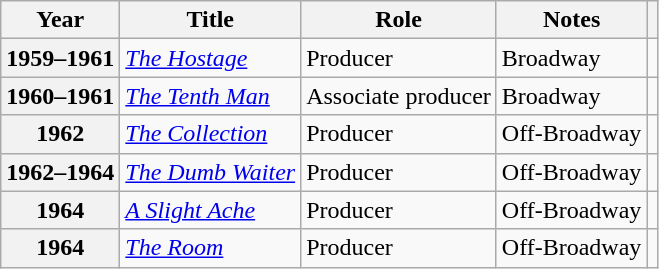<table class="wikitable plainrowheaders sortable" style="margin-right: 0;">
<tr>
<th scope="col">Year</th>
<th scope="col">Title</th>
<th scope="col">Role</th>
<th scope="col" class="unsortable">Notes</th>
<th scope="col" class="unsortable"></th>
</tr>
<tr>
<th scope="row">1959–1961</th>
<td><em><a href='#'>The Hostage</a></em></td>
<td>Producer</td>
<td>Broadway</td>
<td align=center></td>
</tr>
<tr>
<th scope="row">1960–1961</th>
<td><em><a href='#'>The Tenth Man</a></em></td>
<td>Associate producer</td>
<td>Broadway</td>
<td align=center></td>
</tr>
<tr>
<th scope="row">1962</th>
<td><em><a href='#'>The Collection</a></em></td>
<td>Producer</td>
<td>Off-Broadway</td>
<td align=center></td>
</tr>
<tr>
<th scope="row">1962–1964</th>
<td><em><a href='#'>The Dumb Waiter</a></em></td>
<td>Producer</td>
<td>Off-Broadway</td>
<td align=center></td>
</tr>
<tr>
<th scope="row">1964</th>
<td><em><a href='#'>A Slight Ache</a></em></td>
<td>Producer</td>
<td>Off-Broadway</td>
<td align=center></td>
</tr>
<tr>
<th scope="row">1964</th>
<td><em><a href='#'>The Room</a></em></td>
<td>Producer</td>
<td>Off-Broadway</td>
<td align=center></td>
</tr>
</table>
